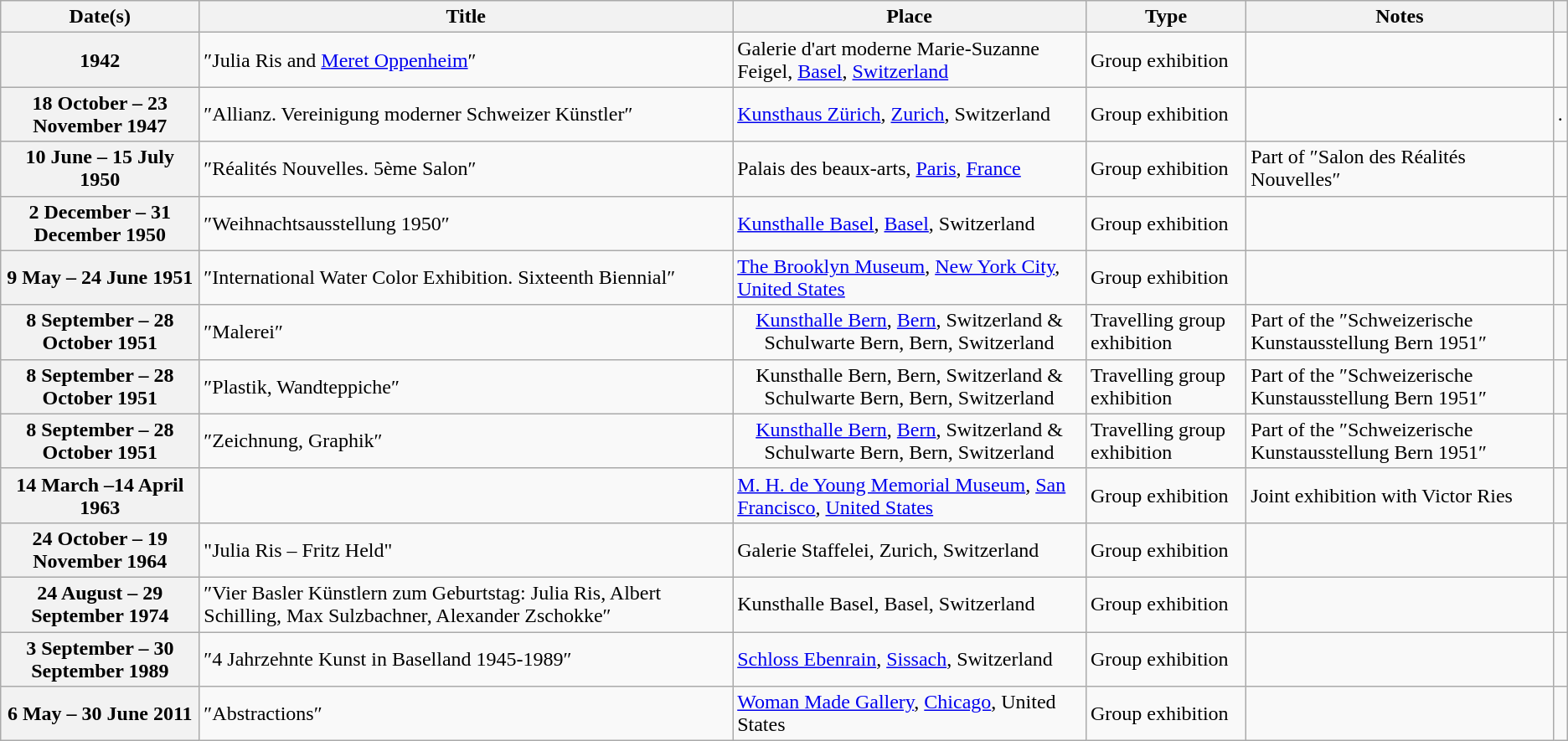<table class="wikitable sortable plainrowheaders">
<tr>
<th scope="col">Date(s)</th>
<th scope="col">Title</th>
<th scope="col">Place</th>
<th scope="col" class="unsortable">Type</th>
<th scope="col" class="unsortable">Notes</th>
<th scope="col" class="unsortable"></th>
</tr>
<tr>
<th scope="row">1942</th>
<td>″Julia Ris and <a href='#'>Meret Oppenheim</a>″</td>
<td>Galerie d'art moderne Marie-Suzanne Feigel, <a href='#'>Basel</a>, <a href='#'>Switzerland</a></td>
<td>Group exhibition</td>
<td></td>
<td style="text-align:center;"></td>
</tr>
<tr>
<th scope="row">18 October – 23 November 1947</th>
<td>″Allianz. Vereinigung moderner Schweizer Künstler″</td>
<td><a href='#'>Kunsthaus Zürich</a>, <a href='#'>Zurich</a>, Switzerland</td>
<td>Group exhibition</td>
<td></td>
<td style="text-align:center;">.</td>
</tr>
<tr>
<th scope="row">10 June – 15 July 1950</th>
<td>″Réalités Nouvelles. 5ème Salon″</td>
<td>Palais des beaux-arts, <a href='#'>Paris</a>, <a href='#'>France</a></td>
<td>Group exhibition</td>
<td>Part of ″Salon des Réalités Nouvelles″</td>
<td style="text-align:center;"></td>
</tr>
<tr>
<th scope="row">2 December – 31 December 1950</th>
<td>″Weihnachtsausstellung 1950″</td>
<td><a href='#'>Kunsthalle Basel</a>, <a href='#'>Basel</a>, Switzerland</td>
<td>Group exhibition</td>
<td></td>
<td style="text-align:center;"></td>
</tr>
<tr>
<th scope="row">9 May – 24 June 1951</th>
<td>″International Water Color Exhibition. Sixteenth Biennial″</td>
<td><a href='#'>The Brooklyn Museum</a>, <a href='#'>New York City</a>, <a href='#'>United States</a></td>
<td>Group exhibition</td>
<td></td>
<td style="text-align:center;"></td>
</tr>
<tr>
<th scope="row">8 September – 28 October 1951</th>
<td>″Malerei″</td>
<td style="text-align:center;"><a href='#'>Kunsthalle Bern</a>, <a href='#'>Bern</a>, Switzerland & Schulwarte Bern, Bern, Switzerland</td>
<td>Travelling group exhibition</td>
<td>Part of the ″Schweizerische Kunstausstellung Bern 1951″</td>
<td style="text-align:center;"></td>
</tr>
<tr>
<th scope="row">8 September – 28 October 1951</th>
<td>″Plastik, Wandteppiche″</td>
<td style="text-align:center;">Kunsthalle Bern, Bern, Switzerland & Schulwarte Bern, Bern, Switzerland</td>
<td>Travelling group exhibition</td>
<td>Part of the ″Schweizerische Kunstausstellung Bern 1951″</td>
<td style="text-align:center;"></td>
</tr>
<tr>
<th scope="row">8 September – 28 October 1951</th>
<td>″Zeichnung, Graphik″</td>
<td style="text-align:center;"><a href='#'>Kunsthalle Bern</a>, <a href='#'>Bern</a>, Switzerland & Schulwarte Bern, Bern, Switzerland</td>
<td>Travelling group exhibition</td>
<td>Part of the ″Schweizerische Kunstausstellung Bern 1951″</td>
<td style="text-align:center;"></td>
</tr>
<tr>
<th scope="row">14 March –14 April 1963</th>
<td></td>
<td><a href='#'>M. H. de Young Memorial Museum</a>, <a href='#'>San Francisco</a>, <a href='#'>United States</a></td>
<td>Group exhibition</td>
<td>Joint exhibition with Victor Ries</td>
<td style="text-align:center;"></td>
</tr>
<tr>
<th scope="row">24 October – 19 November 1964</th>
<td>"Julia Ris – Fritz Held"</td>
<td>Galerie Staffelei, Zurich, Switzerland</td>
<td>Group exhibition</td>
<td></td>
<td style="text-align:center;"></td>
</tr>
<tr>
<th scope="row">24 August – 29 September 1974</th>
<td>″Vier Basler Künstlern zum Geburtstag: Julia Ris, Albert Schilling, Max Sulzbachner, Alexander Zschokke″</td>
<td>Kunsthalle Basel, Basel, Switzerland</td>
<td>Group exhibition</td>
<td></td>
<td style="text-align:center;"></td>
</tr>
<tr>
<th scope="row">3 September – 30 September 1989</th>
<td>″4 Jahrzehnte Kunst in Baselland 1945-1989″</td>
<td><a href='#'>Schloss Ebenrain</a>, <a href='#'>Sissach</a>, Switzerland</td>
<td>Group exhibition</td>
<td></td>
<td style="text-align:center;"></td>
</tr>
<tr>
<th scope="row">6 May – 30 June 2011</th>
<td>″Abstractions″</td>
<td><a href='#'>Woman Made Gallery</a>, <a href='#'>Chicago</a>, United States</td>
<td>Group exhibition</td>
<td></td>
<td style="text-align:center;"></td>
</tr>
</table>
